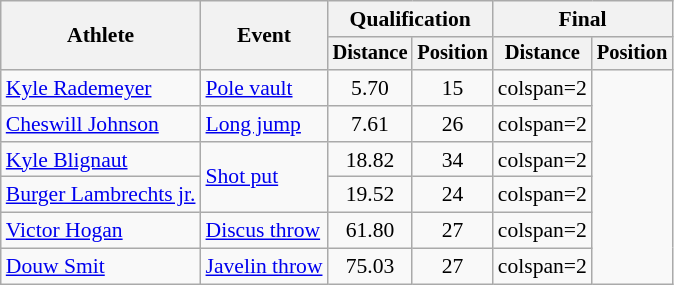<table class=wikitable style=font-size:90%>
<tr>
<th rowspan=2>Athlete</th>
<th rowspan=2>Event</th>
<th colspan=2>Qualification</th>
<th colspan=2>Final</th>
</tr>
<tr style=font-size:95%>
<th>Distance</th>
<th>Position</th>
<th>Distance</th>
<th>Position</th>
</tr>
<tr align=center>
<td align=left><a href='#'>Kyle Rademeyer</a></td>
<td align=left><a href='#'>Pole vault</a></td>
<td>5.70</td>
<td>15</td>
<td>colspan=2 </td>
</tr>
<tr align=center>
<td align=left><a href='#'>Cheswill Johnson</a></td>
<td align=left><a href='#'>Long jump</a></td>
<td>7.61</td>
<td>26</td>
<td>colspan=2 </td>
</tr>
<tr align=center>
<td align=left><a href='#'>Kyle Blignaut</a></td>
<td align=left rowspan=2><a href='#'>Shot put</a></td>
<td>18.82</td>
<td>34</td>
<td>colspan=2 </td>
</tr>
<tr align=center>
<td align=left><a href='#'>Burger Lambrechts jr.</a></td>
<td>19.52</td>
<td>24</td>
<td>colspan=2 </td>
</tr>
<tr align=center>
<td align=left><a href='#'>Victor Hogan</a></td>
<td align=left><a href='#'>Discus throw</a></td>
<td>61.80</td>
<td>27</td>
<td>colspan=2 </td>
</tr>
<tr align=center>
<td align=left><a href='#'>Douw Smit</a></td>
<td align=left><a href='#'>Javelin throw</a></td>
<td>75.03</td>
<td>27</td>
<td>colspan=2 </td>
</tr>
</table>
